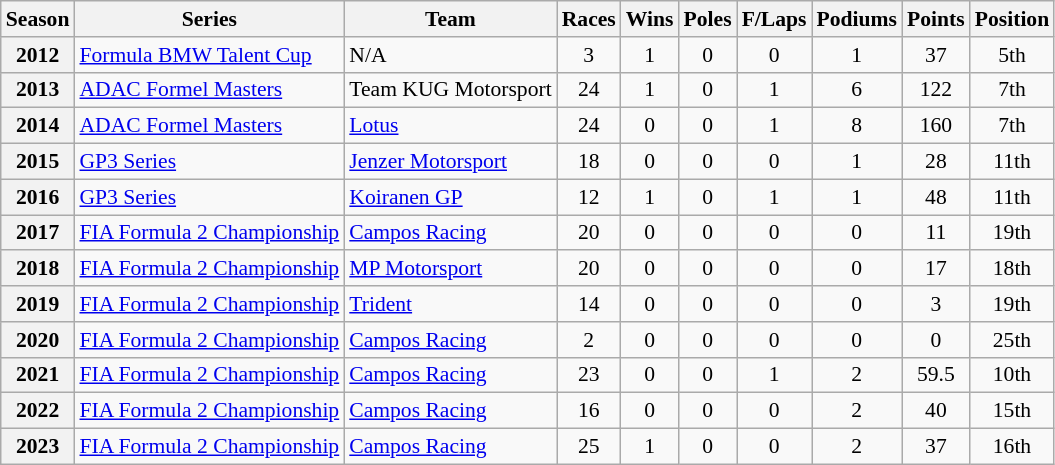<table class="wikitable" style="font-size: 90%; text-align:center">
<tr>
<th>Season</th>
<th>Series</th>
<th>Team</th>
<th>Races</th>
<th>Wins</th>
<th>Poles</th>
<th>F/Laps</th>
<th>Podiums</th>
<th>Points</th>
<th>Position</th>
</tr>
<tr>
<th>2012</th>
<td align=left><a href='#'>Formula BMW Talent Cup</a></td>
<td align=left>N/A</td>
<td>3</td>
<td>1</td>
<td>0</td>
<td>0</td>
<td>1</td>
<td>37</td>
<td>5th</td>
</tr>
<tr>
<th>2013</th>
<td align=left><a href='#'>ADAC Formel Masters</a></td>
<td align=left>Team KUG Motorsport</td>
<td>24</td>
<td>1</td>
<td>0</td>
<td>1</td>
<td>6</td>
<td>122</td>
<td>7th</td>
</tr>
<tr>
<th>2014</th>
<td align=left><a href='#'>ADAC Formel Masters</a></td>
<td align=left><a href='#'>Lotus</a></td>
<td>24</td>
<td>0</td>
<td>0</td>
<td>1</td>
<td>8</td>
<td>160</td>
<td>7th</td>
</tr>
<tr>
<th>2015</th>
<td align=left><a href='#'>GP3 Series</a></td>
<td align=left><a href='#'>Jenzer Motorsport</a></td>
<td>18</td>
<td>0</td>
<td>0</td>
<td>0</td>
<td>1</td>
<td>28</td>
<td>11th</td>
</tr>
<tr>
<th>2016</th>
<td align=left><a href='#'>GP3 Series</a></td>
<td align=left><a href='#'>Koiranen GP</a></td>
<td>12</td>
<td>1</td>
<td>0</td>
<td>1</td>
<td>1</td>
<td>48</td>
<td>11th</td>
</tr>
<tr>
<th>2017</th>
<td align=left><a href='#'>FIA Formula 2 Championship</a></td>
<td align=left><a href='#'>Campos Racing</a></td>
<td>20</td>
<td>0</td>
<td>0</td>
<td>0</td>
<td>0</td>
<td>11</td>
<td>19th</td>
</tr>
<tr>
<th>2018</th>
<td align=left><a href='#'>FIA Formula 2 Championship</a></td>
<td align=left><a href='#'>MP Motorsport</a></td>
<td>20</td>
<td>0</td>
<td>0</td>
<td>0</td>
<td>0</td>
<td>17</td>
<td>18th</td>
</tr>
<tr>
<th>2019</th>
<td align=left><a href='#'>FIA Formula 2 Championship</a></td>
<td align=left><a href='#'>Trident</a></td>
<td>14</td>
<td>0</td>
<td>0</td>
<td>0</td>
<td>0</td>
<td>3</td>
<td>19th</td>
</tr>
<tr>
<th>2020</th>
<td align=left><a href='#'>FIA Formula 2 Championship</a></td>
<td align=left><a href='#'>Campos Racing</a></td>
<td>2</td>
<td>0</td>
<td>0</td>
<td>0</td>
<td>0</td>
<td>0</td>
<td>25th</td>
</tr>
<tr>
<th>2021</th>
<td align=left><a href='#'>FIA Formula 2 Championship</a></td>
<td align=left><a href='#'>Campos Racing</a></td>
<td>23</td>
<td>0</td>
<td>0</td>
<td>1</td>
<td>2</td>
<td>59.5</td>
<td>10th</td>
</tr>
<tr>
<th>2022</th>
<td align=left><a href='#'>FIA Formula 2 Championship</a></td>
<td align=left><a href='#'>Campos Racing</a></td>
<td>16</td>
<td>0</td>
<td>0</td>
<td>0</td>
<td>2</td>
<td>40</td>
<td>15th</td>
</tr>
<tr>
<th>2023</th>
<td align=left><a href='#'>FIA Formula 2 Championship</a></td>
<td align=left><a href='#'>Campos Racing</a></td>
<td>25</td>
<td>1</td>
<td>0</td>
<td>0</td>
<td>2</td>
<td>37</td>
<td>16th</td>
</tr>
</table>
